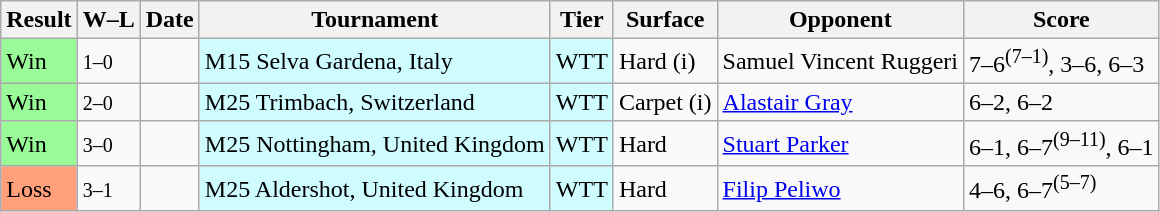<table class="sortable wikitable">
<tr>
<th>Result</th>
<th class="unsortable">W–L</th>
<th>Date</th>
<th>Tournament</th>
<th>Tier</th>
<th>Surface</th>
<th>Opponent</th>
<th class="unsortable">Score</th>
</tr>
<tr>
<td bgcolor=98FB98>Win</td>
<td><small>1–0</small></td>
<td></td>
<td bgcolor=cffcff>M15 Selva Gardena, Italy</td>
<td bgcolor=cffcff>WTT</td>
<td>Hard (i)</td>
<td> Samuel Vincent Ruggeri</td>
<td>7–6<sup>(7–1)</sup>, 3–6, 6–3</td>
</tr>
<tr>
<td bgcolor=98FB98>Win</td>
<td><small>2–0</small></td>
<td></td>
<td bgcolor=cffcff>M25 Trimbach, Switzerland</td>
<td bgcolor=cffcff>WTT</td>
<td>Carpet (i)</td>
<td> <a href='#'>Alastair Gray</a></td>
<td>6–2, 6–2</td>
</tr>
<tr>
<td bgcolor=98FB98>Win</td>
<td><small>3–0</small></td>
<td></td>
<td bgcolor=cffcff>M25 Nottingham, United Kingdom</td>
<td bgcolor=cffcff>WTT</td>
<td>Hard</td>
<td> <a href='#'>Stuart Parker</a></td>
<td>6–1, 6–7<sup>(9–11)</sup>, 6–1</td>
</tr>
<tr>
<td bgcolor=FFA07A>Loss</td>
<td><small>3–1</small></td>
<td></td>
<td bgcolor=cffcff>M25 Aldershot, United Kingdom</td>
<td bgcolor=cffcff>WTT</td>
<td>Hard</td>
<td> <a href='#'>Filip Peliwo</a></td>
<td>4–6, 6–7<sup>(5–7)</sup></td>
</tr>
</table>
